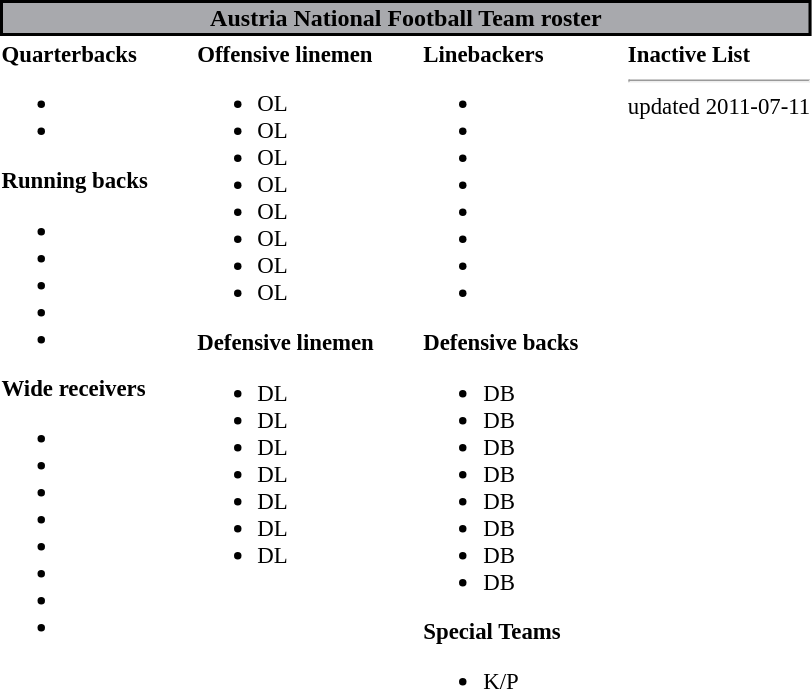<table class="toccolours" style="text-align: left;">
<tr>
<th colspan="7" align="center"; style="background-color: #A8A9AD; color:black; border:2px solid #000000;"><span><strong>Austria National Football Team roster</strong></span></th>
</tr>
<tr>
<td style="font-size: 95%;vertical-align:top;"><strong>Quarterbacks</strong><br><ul><li></li><li></li></ul><strong>Running backs</strong><ul><li></li><li></li><li></li><li></li><li></li></ul><strong>Wide receivers</strong><ul><li></li><li></li><li></li><li></li><li></li><li></li><li></li><li></li></ul></td>
<td style="width: 25px;"></td>
<td style="font-size: 95%;vertical-align:top;"><strong>Offensive linemen</strong><br><ul><li> OL</li><li> OL</li><li> OL</li><li> OL</li><li> OL</li><li> OL</li><li> OL</li><li> OL</li></ul><strong>Defensive linemen</strong><ul><li> DL</li><li> DL</li><li> DL</li><li> DL</li><li> DL</li><li> DL</li><li> DL</li></ul></td>
<td style="width: 25px;"></td>
<td style="font-size: 95%;vertical-align:top;"><strong>Linebackers </strong><br><ul><li></li><li></li><li></li><li></li><li></li><li></li><li></li><li></li></ul><strong>Defensive backs</strong><ul><li> DB</li><li> DB</li><li> DB</li><li> DB</li><li> DB</li><li> DB</li><li> DB</li><li> DB</li></ul><strong>Special Teams</strong><ul><li> K/P</li></ul></td>
<td style="width: 25px;"></td>
<td style="font-size: 95%;vertical-align:top;"><strong>Inactive List</strong><br><hr>
<span> </span> updated 2011-07-11<br></td>
</tr>
<tr>
</tr>
</table>
